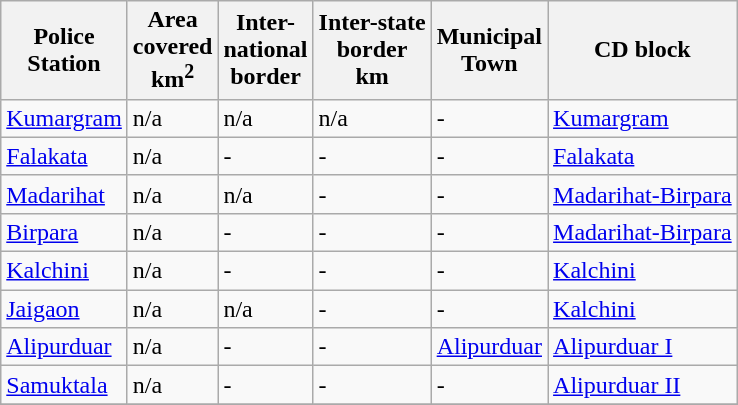<table class="wikitable sortable">
<tr>
<th>Police <br>Station</th>
<th>Area <br>covered<br>km<sup>2</sup></th>
<th>Inter-<br>national<br> border</th>
<th>Inter-state<br> border<br>km</th>
<th>Municipal<br> Town</th>
<th>CD block</th>
</tr>
<tr>
<td><a href='#'>Kumargram</a></td>
<td>n/a</td>
<td>n/a</td>
<td>n/a</td>
<td>-</td>
<td><a href='#'>Kumargram</a></td>
</tr>
<tr>
<td><a href='#'>Falakata</a></td>
<td>n/a</td>
<td>-</td>
<td>-</td>
<td>-</td>
<td><a href='#'>Falakata</a></td>
</tr>
<tr>
<td><a href='#'>Madarihat</a></td>
<td>n/a</td>
<td>n/a</td>
<td>-</td>
<td>-</td>
<td><a href='#'>Madarihat-Birpara</a></td>
</tr>
<tr>
<td><a href='#'>Birpara</a></td>
<td>n/a</td>
<td>-</td>
<td>-</td>
<td>-</td>
<td><a href='#'>Madarihat-Birpara</a></td>
</tr>
<tr>
<td><a href='#'>Kalchini</a></td>
<td>n/a</td>
<td>-</td>
<td>-</td>
<td>-</td>
<td><a href='#'>Kalchini</a></td>
</tr>
<tr>
<td><a href='#'>Jaigaon</a></td>
<td>n/a</td>
<td>n/a</td>
<td>-</td>
<td>-</td>
<td><a href='#'>Kalchini</a></td>
</tr>
<tr>
<td><a href='#'>Alipurduar</a></td>
<td>n/a</td>
<td>-</td>
<td>-</td>
<td><a href='#'>Alipurduar</a></td>
<td><a href='#'>Alipurduar I</a></td>
</tr>
<tr>
<td><a href='#'>Samuktala</a></td>
<td>n/a</td>
<td>-</td>
<td>-</td>
<td>-</td>
<td><a href='#'>Alipurduar II</a></td>
</tr>
<tr>
</tr>
</table>
